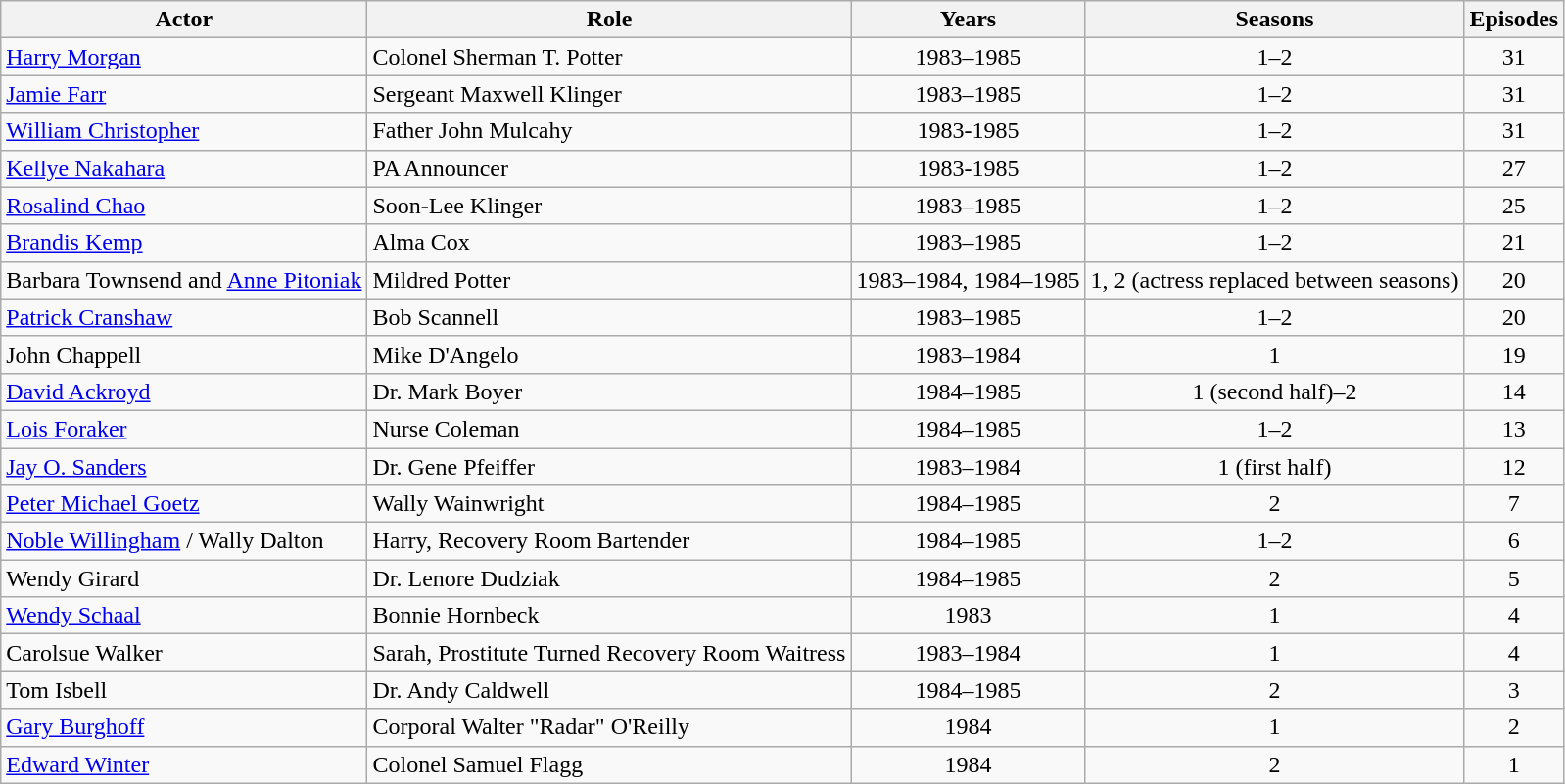<table class="wikitable sortable">
<tr ">
<th>Actor</th>
<th>Role</th>
<th>Years</th>
<th>Seasons</th>
<th>Episodes</th>
</tr>
<tr>
<td><a href='#'>Harry Morgan</a></td>
<td>Colonel Sherman T. Potter</td>
<td style="text-align:center;">1983–1985</td>
<td style="text-align:center;">1–2</td>
<td style="text-align:center;">31</td>
</tr>
<tr>
<td><a href='#'>Jamie Farr</a></td>
<td>Sergeant Maxwell Klinger</td>
<td style="text-align:center;">1983–1985</td>
<td style="text-align:center;">1–2</td>
<td style="text-align:center;">31</td>
</tr>
<tr>
<td><a href='#'>William Christopher</a></td>
<td>Father John Mulcahy</td>
<td style="text-align:center;">1983-1985</td>
<td style="text-align:center;">1–2</td>
<td style="text-align:center;">31</td>
</tr>
<tr>
<td><a href='#'>Kellye Nakahara</a></td>
<td>PA Announcer</td>
<td style="text-align:center;">1983-1985</td>
<td style="text-align:center;">1–2</td>
<td style="text-align:center;">27</td>
</tr>
<tr>
<td><a href='#'>Rosalind Chao</a></td>
<td>Soon-Lee Klinger</td>
<td style="text-align:center;">1983–1985</td>
<td style="text-align:center;">1–2</td>
<td style="text-align:center;">25</td>
</tr>
<tr>
<td><a href='#'>Brandis Kemp</a></td>
<td>Alma Cox</td>
<td style="text-align:center;">1983–1985</td>
<td style="text-align:center;">1–2</td>
<td style="text-align:center;">21</td>
</tr>
<tr>
<td>Barbara Townsend and <a href='#'>Anne Pitoniak</a></td>
<td>Mildred Potter</td>
<td style="text-align:center;">1983–1984, 1984–1985</td>
<td style="text-align:center;">1, 2 (actress replaced between seasons)</td>
<td style="text-align:center;">20</td>
</tr>
<tr>
<td><a href='#'>Patrick Cranshaw</a></td>
<td>Bob Scannell</td>
<td style="text-align:center;">1983–1985</td>
<td style="text-align:center;">1–2</td>
<td style="text-align:center;">20</td>
</tr>
<tr>
<td>John Chappell</td>
<td>Mike D'Angelo</td>
<td style="text-align:center;">1983–1984</td>
<td style="text-align:center;">1</td>
<td style="text-align:center;">19</td>
</tr>
<tr>
<td><a href='#'>David Ackroyd</a></td>
<td>Dr. Mark Boyer</td>
<td style="text-align:center;">1984–1985</td>
<td style="text-align:center;">1 (second half)–2</td>
<td style="text-align:center;">14</td>
</tr>
<tr>
<td><a href='#'>Lois Foraker</a></td>
<td>Nurse Coleman</td>
<td style="text-align:center;">1984–1985</td>
<td style="text-align:center;">1–2</td>
<td style="text-align:center;">13</td>
</tr>
<tr>
<td><a href='#'>Jay O. Sanders</a></td>
<td>Dr. Gene Pfeiffer</td>
<td style="text-align:center;">1983–1984</td>
<td style="text-align:center;">1 (first half)</td>
<td style="text-align:center;">12</td>
</tr>
<tr>
<td><a href='#'>Peter Michael Goetz</a></td>
<td>Wally Wainwright</td>
<td style="text-align:center;">1984–1985</td>
<td style="text-align:center;">2</td>
<td style="text-align:center;">7</td>
</tr>
<tr>
<td><a href='#'>Noble Willingham</a> / Wally Dalton</td>
<td>Harry, Recovery Room Bartender</td>
<td style="text-align:center;">1984–1985</td>
<td style="text-align:center;">1–2</td>
<td style="text-align:center;">6</td>
</tr>
<tr>
<td>Wendy Girard</td>
<td>Dr. Lenore Dudziak</td>
<td style="text-align:center;">1984–1985</td>
<td style="text-align:center;">2</td>
<td style="text-align:center;">5</td>
</tr>
<tr>
<td><a href='#'>Wendy Schaal</a></td>
<td>Bonnie Hornbeck</td>
<td style="text-align:center;">1983</td>
<td style="text-align:center;">1</td>
<td style="text-align:center;">4</td>
</tr>
<tr>
<td>Carolsue Walker</td>
<td>Sarah, Prostitute Turned Recovery Room Waitress</td>
<td style="text-align:center;">1983–1984</td>
<td style="text-align:center;">1</td>
<td style="text-align:center;">4</td>
</tr>
<tr>
<td>Tom Isbell</td>
<td>Dr. Andy Caldwell</td>
<td style="text-align:center;">1984–1985</td>
<td style="text-align:center;">2</td>
<td style="text-align:center;">3</td>
</tr>
<tr>
<td><a href='#'>Gary Burghoff</a></td>
<td>Corporal Walter "Radar" O'Reilly</td>
<td style="text-align:center;">1984</td>
<td style="text-align:center;">1</td>
<td style="text-align:center;">2</td>
</tr>
<tr>
<td><a href='#'>Edward Winter</a></td>
<td>Colonel Samuel Flagg</td>
<td style="text-align:center;">1984</td>
<td style="text-align:center;">2</td>
<td style="text-align:center;">1</td>
</tr>
</table>
